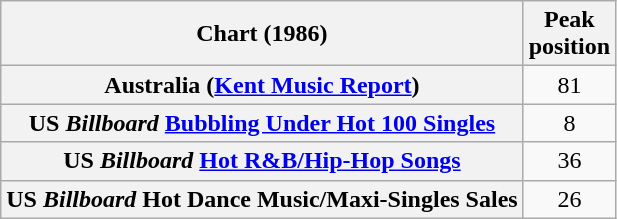<table class="wikitable sortable plainrowheaders">
<tr>
<th scope="col">Chart (1986)</th>
<th scope="col">Peak<br>position</th>
</tr>
<tr>
<th scope="row">Australia (<a href='#'>Kent Music Report</a>)</th>
<td align="center">81</td>
</tr>
<tr>
<th scope="row">US <em>Billboard</em> <a href='#'>Bubbling Under Hot 100 Singles</a></th>
<td align="center">8</td>
</tr>
<tr>
<th scope="row">US <em>Billboard</em> <a href='#'>Hot R&B/Hip-Hop Songs</a></th>
<td align="center">36</td>
</tr>
<tr>
<th scope="row">US <em>Billboard</em> Hot Dance Music/Maxi-Singles Sales</th>
<td align="center">26</td>
</tr>
</table>
